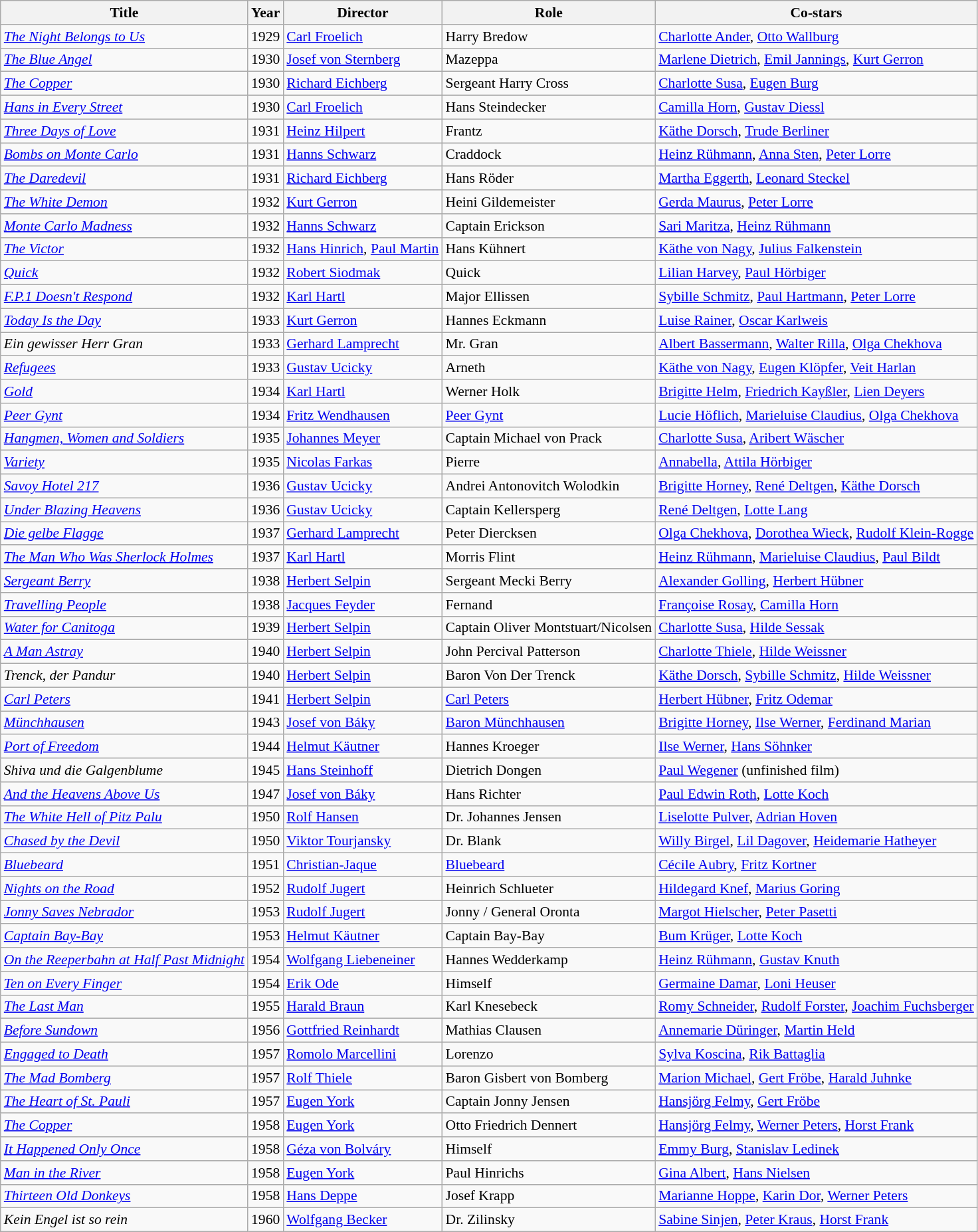<table class="wikitable" style="font-size: 90%;">
<tr>
<th>Title</th>
<th>Year</th>
<th>Director</th>
<th>Role</th>
<th>Co-stars</th>
</tr>
<tr>
<td><em><a href='#'>The Night Belongs to Us</a></em></td>
<td>1929</td>
<td><a href='#'>Carl Froelich</a></td>
<td>Harry Bredow</td>
<td><a href='#'>Charlotte Ander</a>, <a href='#'>Otto Wallburg</a></td>
</tr>
<tr>
<td><em><a href='#'>The Blue Angel</a></em></td>
<td>1930</td>
<td><a href='#'>Josef von Sternberg</a></td>
<td>Mazeppa</td>
<td><a href='#'>Marlene Dietrich</a>, <a href='#'>Emil Jannings</a>, <a href='#'>Kurt Gerron</a></td>
</tr>
<tr>
<td><em><a href='#'>The Copper</a></em></td>
<td>1930</td>
<td><a href='#'>Richard Eichberg</a></td>
<td>Sergeant Harry Cross</td>
<td><a href='#'>Charlotte Susa</a>, <a href='#'>Eugen Burg</a></td>
</tr>
<tr>
<td><em><a href='#'>Hans in Every Street</a></em></td>
<td>1930</td>
<td><a href='#'>Carl Froelich</a></td>
<td>Hans Steindecker</td>
<td><a href='#'>Camilla Horn</a>, <a href='#'>Gustav Diessl</a></td>
</tr>
<tr>
<td><em><a href='#'>Three Days of Love</a></em></td>
<td>1931</td>
<td><a href='#'>Heinz Hilpert</a></td>
<td>Frantz</td>
<td><a href='#'>Käthe Dorsch</a>, <a href='#'>Trude Berliner</a></td>
</tr>
<tr>
<td><em><a href='#'>Bombs on Monte Carlo</a></em></td>
<td>1931</td>
<td><a href='#'>Hanns Schwarz</a></td>
<td>Craddock</td>
<td><a href='#'>Heinz Rühmann</a>, <a href='#'>Anna Sten</a>, <a href='#'>Peter Lorre</a></td>
</tr>
<tr>
<td><em><a href='#'>The Daredevil</a></em></td>
<td>1931</td>
<td><a href='#'>Richard Eichberg</a></td>
<td>Hans Röder</td>
<td><a href='#'>Martha Eggerth</a>, <a href='#'>Leonard Steckel</a></td>
</tr>
<tr>
<td><em><a href='#'>The White Demon</a></em></td>
<td>1932</td>
<td><a href='#'>Kurt Gerron</a></td>
<td>Heini Gildemeister</td>
<td><a href='#'>Gerda Maurus</a>, <a href='#'>Peter Lorre</a></td>
</tr>
<tr>
<td><em><a href='#'>Monte Carlo Madness</a></em></td>
<td>1932</td>
<td><a href='#'>Hanns Schwarz</a></td>
<td>Captain Erickson</td>
<td><a href='#'>Sari Maritza</a>, <a href='#'>Heinz Rühmann</a></td>
</tr>
<tr>
<td><em><a href='#'>The Victor</a></em></td>
<td>1932</td>
<td><a href='#'>Hans Hinrich</a>, <a href='#'>Paul Martin</a></td>
<td>Hans Kühnert</td>
<td><a href='#'>Käthe von Nagy</a>, <a href='#'>Julius Falkenstein</a></td>
</tr>
<tr>
<td><em><a href='#'>Quick</a></em></td>
<td>1932</td>
<td><a href='#'>Robert Siodmak</a></td>
<td>Quick</td>
<td><a href='#'>Lilian Harvey</a>, <a href='#'>Paul Hörbiger</a></td>
</tr>
<tr>
<td><em><a href='#'>F.P.1 Doesn't Respond</a></em></td>
<td>1932</td>
<td><a href='#'>Karl Hartl</a></td>
<td>Major Ellissen</td>
<td><a href='#'>Sybille Schmitz</a>, <a href='#'>Paul Hartmann</a>, <a href='#'>Peter Lorre</a></td>
</tr>
<tr>
<td><em><a href='#'>Today Is the Day</a></em></td>
<td>1933</td>
<td><a href='#'>Kurt Gerron</a></td>
<td>Hannes Eckmann</td>
<td><a href='#'>Luise Rainer</a>, <a href='#'>Oscar Karlweis</a></td>
</tr>
<tr>
<td><em>Ein gewisser Herr Gran</em></td>
<td>1933</td>
<td><a href='#'>Gerhard Lamprecht</a></td>
<td>Mr. Gran</td>
<td><a href='#'>Albert Bassermann</a>, <a href='#'>Walter Rilla</a>, <a href='#'>Olga Chekhova</a></td>
</tr>
<tr>
<td><em><a href='#'>Refugees</a></em></td>
<td>1933</td>
<td><a href='#'>Gustav Ucicky</a></td>
<td>Arneth</td>
<td><a href='#'>Käthe von Nagy</a>, <a href='#'>Eugen Klöpfer</a>, <a href='#'>Veit Harlan</a></td>
</tr>
<tr>
<td><em><a href='#'>Gold</a></em></td>
<td>1934</td>
<td><a href='#'>Karl Hartl</a></td>
<td>Werner Holk</td>
<td><a href='#'>Brigitte Helm</a>, <a href='#'>Friedrich Kayßler</a>, <a href='#'>Lien Deyers</a></td>
</tr>
<tr>
<td><em><a href='#'>Peer Gynt</a></em></td>
<td>1934</td>
<td><a href='#'>Fritz Wendhausen</a></td>
<td><a href='#'>Peer Gynt</a></td>
<td><a href='#'>Lucie Höflich</a>, <a href='#'>Marieluise Claudius</a>, <a href='#'>Olga Chekhova</a></td>
</tr>
<tr>
<td><em><a href='#'>Hangmen, Women and Soldiers</a></em></td>
<td>1935</td>
<td><a href='#'>Johannes Meyer</a></td>
<td>Captain Michael von Prack</td>
<td><a href='#'>Charlotte Susa</a>, <a href='#'>Aribert Wäscher</a></td>
</tr>
<tr>
<td><em><a href='#'>Variety</a></em></td>
<td>1935</td>
<td><a href='#'>Nicolas Farkas</a></td>
<td>Pierre</td>
<td><a href='#'>Annabella</a>, <a href='#'>Attila Hörbiger</a></td>
</tr>
<tr>
<td><em><a href='#'>Savoy Hotel 217</a></em></td>
<td>1936</td>
<td><a href='#'>Gustav Ucicky</a></td>
<td>Andrei Antonovitch Wolodkin</td>
<td><a href='#'>Brigitte Horney</a>, <a href='#'>René Deltgen</a>, <a href='#'>Käthe Dorsch</a></td>
</tr>
<tr>
<td><em><a href='#'>Under Blazing Heavens</a></em></td>
<td>1936</td>
<td><a href='#'>Gustav Ucicky</a></td>
<td>Captain Kellersperg</td>
<td><a href='#'>René Deltgen</a>, <a href='#'>Lotte Lang </a></td>
</tr>
<tr>
<td><em><a href='#'>Die gelbe Flagge</a></em></td>
<td>1937</td>
<td><a href='#'>Gerhard Lamprecht</a></td>
<td>Peter Diercksen</td>
<td><a href='#'>Olga Chekhova</a>, <a href='#'>Dorothea Wieck</a>, <a href='#'>Rudolf Klein-Rogge</a></td>
</tr>
<tr>
<td><em><a href='#'>The Man Who Was Sherlock Holmes</a></em></td>
<td>1937</td>
<td><a href='#'>Karl Hartl</a></td>
<td>Morris Flint</td>
<td><a href='#'>Heinz Rühmann</a>, <a href='#'>Marieluise Claudius</a>, <a href='#'>Paul Bildt</a></td>
</tr>
<tr>
<td><em><a href='#'>Sergeant Berry</a></em></td>
<td>1938</td>
<td><a href='#'>Herbert Selpin</a></td>
<td>Sergeant Mecki Berry</td>
<td><a href='#'>Alexander Golling</a>, <a href='#'>Herbert Hübner</a></td>
</tr>
<tr>
<td><em><a href='#'>Travelling People</a></em></td>
<td>1938</td>
<td><a href='#'>Jacques Feyder</a></td>
<td>Fernand</td>
<td><a href='#'>Françoise Rosay</a>, <a href='#'>Camilla Horn</a></td>
</tr>
<tr>
<td><em><a href='#'>Water for Canitoga</a></em></td>
<td>1939</td>
<td><a href='#'>Herbert Selpin</a></td>
<td>Captain Oliver Montstuart/Nicolsen</td>
<td><a href='#'>Charlotte Susa</a>, <a href='#'>Hilde Sessak</a></td>
</tr>
<tr>
<td><em><a href='#'>A Man Astray</a></em></td>
<td>1940</td>
<td><a href='#'>Herbert Selpin</a></td>
<td>John Percival Patterson</td>
<td><a href='#'>Charlotte Thiele</a>, <a href='#'>Hilde Weissner</a></td>
</tr>
<tr>
<td><em>Trenck, der Pandur</em></td>
<td>1940</td>
<td><a href='#'>Herbert Selpin</a></td>
<td>Baron Von Der Trenck</td>
<td><a href='#'>Käthe Dorsch</a>, <a href='#'>Sybille Schmitz</a>, <a href='#'>Hilde Weissner</a></td>
</tr>
<tr>
<td><em><a href='#'>Carl Peters</a></em></td>
<td>1941</td>
<td><a href='#'>Herbert Selpin</a></td>
<td><a href='#'>Carl Peters</a></td>
<td><a href='#'>Herbert Hübner</a>, <a href='#'>Fritz Odemar</a></td>
</tr>
<tr>
<td><em><a href='#'>Münchhausen</a></em></td>
<td>1943</td>
<td><a href='#'>Josef von Báky</a></td>
<td><a href='#'>Baron Münchhausen</a></td>
<td><a href='#'>Brigitte Horney</a>, <a href='#'>Ilse Werner</a>, <a href='#'>Ferdinand Marian</a></td>
</tr>
<tr>
<td><em><a href='#'>Port of Freedom</a></em></td>
<td>1944</td>
<td><a href='#'>Helmut Käutner</a></td>
<td>Hannes Kroeger</td>
<td><a href='#'>Ilse Werner</a>, <a href='#'>Hans Söhnker</a></td>
</tr>
<tr>
<td><em>Shiva und die Galgenblume</em></td>
<td>1945</td>
<td><a href='#'>Hans Steinhoff </a></td>
<td>Dietrich Dongen</td>
<td><a href='#'>Paul Wegener</a> (unfinished film)</td>
</tr>
<tr>
<td><em><a href='#'>And the Heavens Above Us</a></em></td>
<td>1947</td>
<td><a href='#'>Josef von Báky</a></td>
<td>Hans Richter</td>
<td><a href='#'>Paul Edwin Roth</a>, <a href='#'>Lotte Koch</a></td>
</tr>
<tr>
<td><em><a href='#'>The White Hell of Pitz Palu</a></em></td>
<td>1950</td>
<td><a href='#'>Rolf Hansen</a></td>
<td>Dr. Johannes Jensen</td>
<td><a href='#'>Liselotte Pulver</a>, <a href='#'>Adrian Hoven</a></td>
</tr>
<tr>
<td><em><a href='#'>Chased by the Devil</a></em></td>
<td>1950</td>
<td><a href='#'>Viktor Tourjansky</a></td>
<td>Dr. Blank</td>
<td><a href='#'>Willy Birgel</a>, <a href='#'>Lil Dagover</a>, <a href='#'>Heidemarie Hatheyer</a></td>
</tr>
<tr>
<td><em><a href='#'>Bluebeard</a></em></td>
<td>1951</td>
<td><a href='#'>Christian-Jaque</a></td>
<td><a href='#'>Bluebeard</a></td>
<td><a href='#'>Cécile Aubry</a>, <a href='#'>Fritz Kortner</a></td>
</tr>
<tr>
<td><em><a href='#'>Nights on the Road</a></em></td>
<td>1952</td>
<td><a href='#'>Rudolf Jugert</a></td>
<td>Heinrich Schlueter</td>
<td><a href='#'>Hildegard Knef</a>, <a href='#'>Marius Goring</a></td>
</tr>
<tr>
<td><em><a href='#'>Jonny Saves Nebrador</a></em></td>
<td>1953</td>
<td><a href='#'>Rudolf Jugert</a></td>
<td>Jonny / General Oronta</td>
<td><a href='#'>Margot Hielscher</a>, <a href='#'>Peter Pasetti</a></td>
</tr>
<tr>
<td><em><a href='#'>Captain Bay-Bay</a></em></td>
<td>1953</td>
<td><a href='#'>Helmut Käutner</a></td>
<td>Captain Bay-Bay</td>
<td><a href='#'>Bum Krüger</a>, <a href='#'>Lotte Koch</a></td>
</tr>
<tr>
<td><em><a href='#'>On the Reeperbahn at Half Past Midnight</a></em></td>
<td>1954</td>
<td><a href='#'>Wolfgang Liebeneiner</a></td>
<td>Hannes Wedderkamp</td>
<td><a href='#'>Heinz Rühmann</a>, <a href='#'>Gustav Knuth</a></td>
</tr>
<tr>
<td><em><a href='#'>Ten on Every Finger</a></em></td>
<td>1954</td>
<td><a href='#'>Erik Ode </a></td>
<td>Himself</td>
<td><a href='#'>Germaine Damar</a>, <a href='#'>Loni Heuser </a></td>
</tr>
<tr>
<td><em><a href='#'>The Last Man</a></em></td>
<td>1955</td>
<td><a href='#'>Harald Braun</a></td>
<td>Karl Knesebeck</td>
<td><a href='#'>Romy Schneider</a>, <a href='#'>Rudolf Forster</a>, <a href='#'>Joachim Fuchsberger</a></td>
</tr>
<tr>
<td><em><a href='#'>Before Sundown</a></em></td>
<td>1956</td>
<td><a href='#'>Gottfried Reinhardt</a></td>
<td>Mathias Clausen</td>
<td><a href='#'>Annemarie Düringer</a>, <a href='#'>Martin Held</a></td>
</tr>
<tr>
<td><em><a href='#'>Engaged to Death</a></em></td>
<td>1957</td>
<td><a href='#'>Romolo Marcellini</a></td>
<td>Lorenzo</td>
<td><a href='#'>Sylva Koscina</a>, <a href='#'>Rik Battaglia</a></td>
</tr>
<tr>
<td><em><a href='#'>The Mad Bomberg</a></em></td>
<td>1957</td>
<td><a href='#'>Rolf Thiele</a></td>
<td>Baron Gisbert von Bomberg</td>
<td><a href='#'>Marion Michael</a>, <a href='#'>Gert Fröbe</a>, <a href='#'>Harald Juhnke</a></td>
</tr>
<tr>
<td><em><a href='#'>The Heart of St. Pauli</a></em></td>
<td>1957</td>
<td><a href='#'>Eugen York</a></td>
<td>Captain Jonny Jensen</td>
<td><a href='#'>Hansjörg Felmy</a>, <a href='#'>Gert Fröbe</a></td>
</tr>
<tr>
<td><em><a href='#'>The Copper</a></em></td>
<td>1958</td>
<td><a href='#'>Eugen York</a></td>
<td>Otto Friedrich Dennert</td>
<td><a href='#'>Hansjörg Felmy</a>, <a href='#'>Werner Peters</a>, <a href='#'>Horst Frank</a></td>
</tr>
<tr>
<td><em><a href='#'>It Happened Only Once</a></em></td>
<td>1958</td>
<td><a href='#'>Géza von Bolváry</a></td>
<td>Himself</td>
<td><a href='#'>Emmy Burg</a>, <a href='#'>Stanislav Ledinek</a></td>
</tr>
<tr>
<td><em><a href='#'>Man in the River</a></em></td>
<td>1958</td>
<td><a href='#'>Eugen York</a></td>
<td>Paul Hinrichs</td>
<td><a href='#'>Gina Albert</a>, <a href='#'>Hans Nielsen</a></td>
</tr>
<tr>
<td><em><a href='#'>Thirteen Old Donkeys</a></em></td>
<td>1958</td>
<td><a href='#'>Hans Deppe</a></td>
<td>Josef Krapp</td>
<td><a href='#'>Marianne Hoppe</a>, <a href='#'>Karin Dor</a>, <a href='#'>Werner Peters</a></td>
</tr>
<tr>
<td><em>Kein Engel ist so rein</em></td>
<td>1960</td>
<td><a href='#'>Wolfgang Becker</a></td>
<td>Dr. Zilinsky</td>
<td><a href='#'>Sabine Sinjen</a>, <a href='#'>Peter Kraus</a>, <a href='#'>Horst Frank</a></td>
</tr>
</table>
